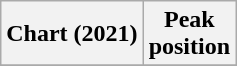<table class="wikitable sortable plainrowheaders" style="text-align:center">
<tr>
<th scope="col">Chart (2021)</th>
<th scope="col">Peak<br>position</th>
</tr>
<tr>
</tr>
</table>
